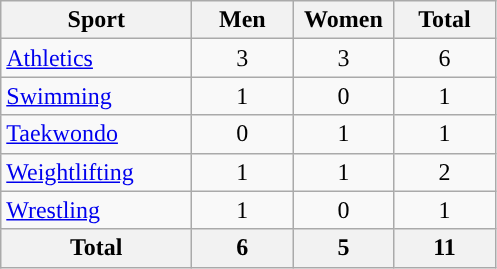<table class="wikitable sortable" style="text-align:center;">
<tr>
<th width=120>Sport</th>
<th width=60>Men</th>
<th width=60>Women</th>
<th width=60>Total</th>
</tr>
<tr>
<td align=left><a href='#'>Athletics</a></td>
<td>3</td>
<td>3</td>
<td>6</td>
</tr>
<tr>
<td align=left><a href='#'>Swimming</a></td>
<td>1</td>
<td>0</td>
<td>1</td>
</tr>
<tr>
<td align=left><a href='#'>Taekwondo</a></td>
<td>0</td>
<td>1</td>
<td>1</td>
</tr>
<tr>
<td align=left><a href='#'>Weightlifting</a></td>
<td>1</td>
<td>1</td>
<td>2</td>
</tr>
<tr>
<td align=left><a href='#'>Wrestling</a></td>
<td>1</td>
<td>0</td>
<td>1</td>
</tr>
<tr>
<th>Total</th>
<th>6</th>
<th>5</th>
<th>11</th>
</tr>
</table>
